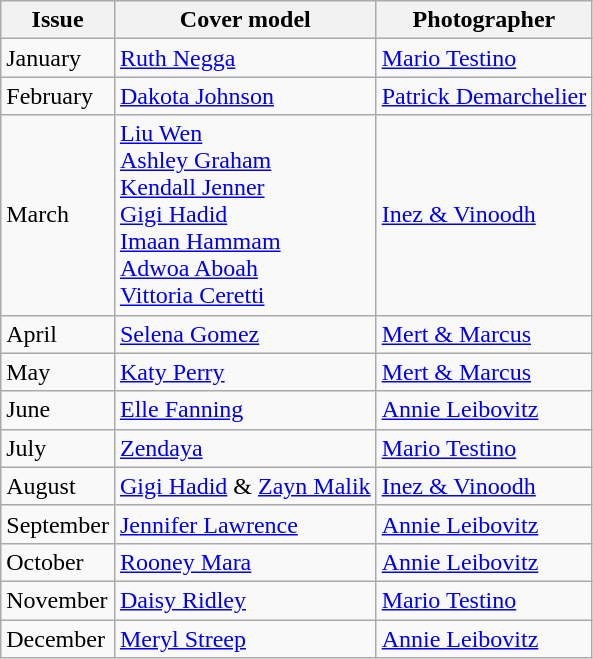<table class="sortable wikitable">
<tr>
<th style="text-align:center;">Issue</th>
<th style="text-align:center;">Cover model</th>
<th style="text-align:center;">Photographer</th>
</tr>
<tr>
<td>January</td>
<td><a href='#'>Ruth Negga</a></td>
<td><a href='#'>Mario Testino</a></td>
</tr>
<tr>
<td>February</td>
<td><a href='#'>Dakota Johnson</a></td>
<td><a href='#'>Patrick Demarchelier</a></td>
</tr>
<tr>
<td>March</td>
<td><a href='#'>Liu Wen</a><br><a href='#'>Ashley Graham</a><br><a href='#'>Kendall Jenner</a><br><a href='#'>Gigi Hadid</a><br><a href='#'>Imaan Hammam</a><br><a href='#'>Adwoa Aboah</a><br><a href='#'>Vittoria Ceretti</a></td>
<td><a href='#'>Inez & Vinoodh</a></td>
</tr>
<tr>
<td>April</td>
<td><a href='#'>Selena Gomez</a></td>
<td><a href='#'>Mert & Marcus</a></td>
</tr>
<tr>
<td>May</td>
<td><a href='#'>Katy Perry</a></td>
<td><a href='#'>Mert & Marcus</a></td>
</tr>
<tr>
<td>June</td>
<td><a href='#'>Elle Fanning</a></td>
<td><a href='#'>Annie Leibovitz</a></td>
</tr>
<tr>
<td>July</td>
<td><a href='#'>Zendaya</a></td>
<td><a href='#'>Mario Testino</a></td>
</tr>
<tr>
<td>August</td>
<td><a href='#'>Gigi Hadid</a> & <a href='#'>Zayn Malik</a></td>
<td><a href='#'>Inez & Vinoodh</a></td>
</tr>
<tr>
<td>September</td>
<td><a href='#'>Jennifer Lawrence</a></td>
<td><a href='#'>Annie Leibovitz</a></td>
</tr>
<tr>
<td>October</td>
<td><a href='#'>Rooney Mara</a></td>
<td><a href='#'>Annie Leibovitz</a></td>
</tr>
<tr>
<td>November</td>
<td><a href='#'>Daisy Ridley</a></td>
<td><a href='#'>Mario Testino</a></td>
</tr>
<tr>
<td>December</td>
<td><a href='#'>Meryl Streep</a></td>
<td><a href='#'>Annie Leibovitz</a></td>
</tr>
</table>
